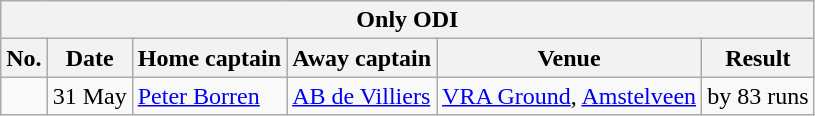<table class="wikitable">
<tr>
<th colspan="9">Only ODI</th>
</tr>
<tr>
<th>No.</th>
<th>Date</th>
<th>Home captain</th>
<th>Away captain</th>
<th>Venue</th>
<th>Result</th>
</tr>
<tr>
<td></td>
<td>31 May</td>
<td><a href='#'>Peter Borren</a></td>
<td><a href='#'>AB de Villiers</a></td>
<td><a href='#'>VRA Ground</a>, <a href='#'>Amstelveen</a></td>
<td> by 83 runs</td>
</tr>
</table>
